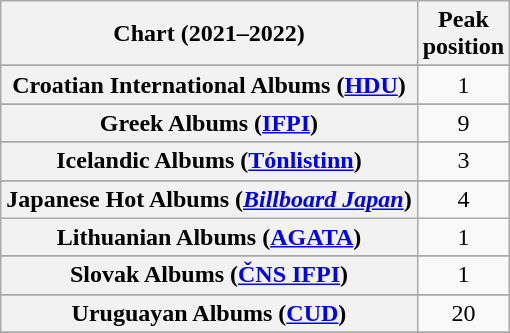<table class="wikitable sortable plainrowheaders" style="text-align:center">
<tr>
<th scope="col">Chart (2021–2022)</th>
<th scope="col">Peak<br>position</th>
</tr>
<tr>
</tr>
<tr>
</tr>
<tr>
</tr>
<tr>
</tr>
<tr>
</tr>
<tr>
<th scope="row">Croatian International Albums (<a href='#'>HDU</a>)</th>
<td>1</td>
</tr>
<tr>
</tr>
<tr>
</tr>
<tr>
</tr>
<tr>
</tr>
<tr>
</tr>
<tr>
</tr>
<tr>
<th scope="row">Greek Albums (<a href='#'>IFPI</a>)</th>
<td>9</td>
</tr>
<tr>
</tr>
<tr>
<th scope="row">Icelandic Albums (<a href='#'>Tónlistinn</a>)</th>
<td>3</td>
</tr>
<tr>
</tr>
<tr>
</tr>
<tr>
</tr>
<tr>
<th scope="row">Japanese Hot Albums (<em><a href='#'>Billboard Japan</a></em>)</th>
<td>4</td>
</tr>
<tr>
<th scope="row">Lithuanian Albums (<a href='#'>AGATA</a>)</th>
<td>1</td>
</tr>
<tr>
</tr>
<tr>
</tr>
<tr>
</tr>
<tr>
</tr>
<tr>
</tr>
<tr>
<th scope="row">Slovak Albums (<a href='#'>ČNS IFPI</a>)</th>
<td>1</td>
</tr>
<tr>
</tr>
<tr>
</tr>
<tr>
</tr>
<tr>
</tr>
<tr>
<th scope="row">Uruguayan Albums (<a href='#'>CUD</a>)</th>
<td>20</td>
</tr>
<tr>
</tr>
</table>
